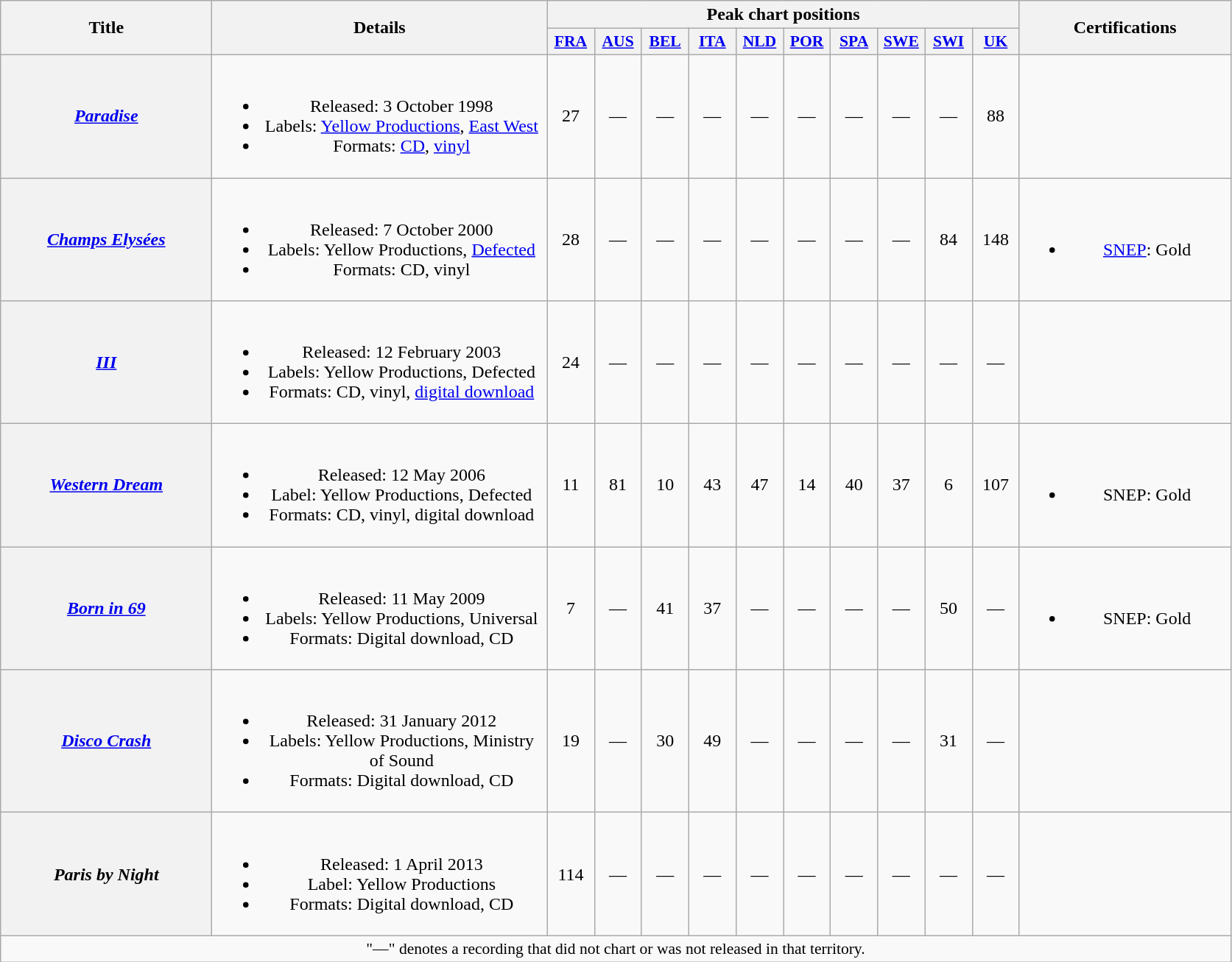<table class="wikitable plainrowheaders" style="text-align:center;">
<tr>
<th scope="col" rowspan="2" style="width:11.5em;">Title</th>
<th scope="col" rowspan="2" style="width:18.5em;">Details</th>
<th scope="col" colspan="10">Peak chart positions</th>
<th scope="col" rowspan="2" style="width:11.5em;">Certifications</th>
</tr>
<tr>
<th scope="col" style="width:2.5em;font-size:90%;"><a href='#'>FRA</a><br></th>
<th scope="col" style="width:2.5em;font-size:90%;"><a href='#'>AUS</a><br></th>
<th scope="col" style="width:2.5em;font-size:90%;"><a href='#'>BEL</a><br></th>
<th scope="col" style="width:2.5em;font-size:90%;"><a href='#'>ITA</a><br></th>
<th scope="col" style="width:2.5em;font-size:90%;"><a href='#'>NLD</a><br></th>
<th scope="col" style="width:2.5em;font-size:90%;"><a href='#'>POR</a><br></th>
<th scope="col" style="width:2.5em;font-size:90%;"><a href='#'>SPA</a><br></th>
<th scope="col" style="width:2.5em;font-size:90%;"><a href='#'>SWE</a><br></th>
<th scope="col" style="width:2.5em;font-size:90%;"><a href='#'>SWI</a><br></th>
<th scope="col" style="width:2.5em;font-size:90%;"><a href='#'>UK</a><br></th>
</tr>
<tr>
<th scope="row"><em><a href='#'>Paradise</a></em></th>
<td><br><ul><li>Released: 3 October 1998</li><li>Labels: <a href='#'>Yellow Productions</a>, <a href='#'>East West</a></li><li>Formats: <a href='#'>CD</a>, <a href='#'>vinyl</a></li></ul></td>
<td>27</td>
<td>—</td>
<td>—</td>
<td>—</td>
<td>—</td>
<td>—</td>
<td>—</td>
<td>—</td>
<td>—</td>
<td>88</td>
<td></td>
</tr>
<tr>
<th scope="row"><em><a href='#'>Champs Elysées</a></em></th>
<td><br><ul><li>Released: 7 October 2000</li><li>Labels: Yellow Productions, <a href='#'>Defected</a></li><li>Formats: CD, vinyl</li></ul></td>
<td>28</td>
<td>—</td>
<td>—</td>
<td>—</td>
<td>—</td>
<td>—</td>
<td>—</td>
<td>—</td>
<td>84</td>
<td>148</td>
<td><br><ul><li><a href='#'>SNEP</a>: Gold</li></ul></td>
</tr>
<tr>
<th scope="row"><em><a href='#'>III</a></em></th>
<td><br><ul><li>Released: 12 February 2003</li><li>Labels: Yellow Productions, Defected</li><li>Formats: CD, vinyl, <a href='#'>digital download</a></li></ul></td>
<td>24</td>
<td>—</td>
<td>—</td>
<td>—</td>
<td>—</td>
<td>—</td>
<td>—</td>
<td>—</td>
<td>—</td>
<td>—</td>
<td></td>
</tr>
<tr>
<th scope="row"><em><a href='#'>Western Dream</a></em></th>
<td><br><ul><li>Released: 12 May 2006</li><li>Label: Yellow Productions, Defected</li><li>Formats: CD, vinyl, digital download</li></ul></td>
<td>11</td>
<td>81</td>
<td>10</td>
<td>43</td>
<td>47</td>
<td>14</td>
<td>40</td>
<td>37</td>
<td>6</td>
<td>107</td>
<td><br><ul><li>SNEP: Gold</li></ul></td>
</tr>
<tr>
<th scope="row"><em><a href='#'>Born in 69</a></em></th>
<td><br><ul><li>Released: 11 May 2009</li><li>Labels: Yellow Productions, Universal</li><li>Formats: Digital download, CD</li></ul></td>
<td>7</td>
<td>—</td>
<td>41</td>
<td>37</td>
<td>—</td>
<td>—</td>
<td>—</td>
<td>—</td>
<td>50</td>
<td>—</td>
<td><br><ul><li>SNEP: Gold</li></ul></td>
</tr>
<tr>
<th scope="row"><em><a href='#'>Disco Crash</a></em></th>
<td><br><ul><li>Released: 31 January 2012</li><li>Labels: Yellow Productions, Ministry of Sound</li><li>Formats: Digital download, CD</li></ul></td>
<td>19</td>
<td>—</td>
<td>30</td>
<td>49</td>
<td>—</td>
<td>—</td>
<td>—</td>
<td>—</td>
<td>31</td>
<td>—</td>
<td></td>
</tr>
<tr>
<th scope="row"><em>Paris by Night</em></th>
<td><br><ul><li>Released: 1 April 2013</li><li>Label: Yellow Productions</li><li>Formats: Digital download, CD</li></ul></td>
<td>114</td>
<td>—</td>
<td>—</td>
<td>—</td>
<td>—</td>
<td>—</td>
<td>—</td>
<td>—</td>
<td>—</td>
<td>—</td>
<td></td>
</tr>
<tr>
<td colspan="13" style="font-size:90%">"—" denotes a recording that did not chart or was not released in that territory.</td>
</tr>
</table>
